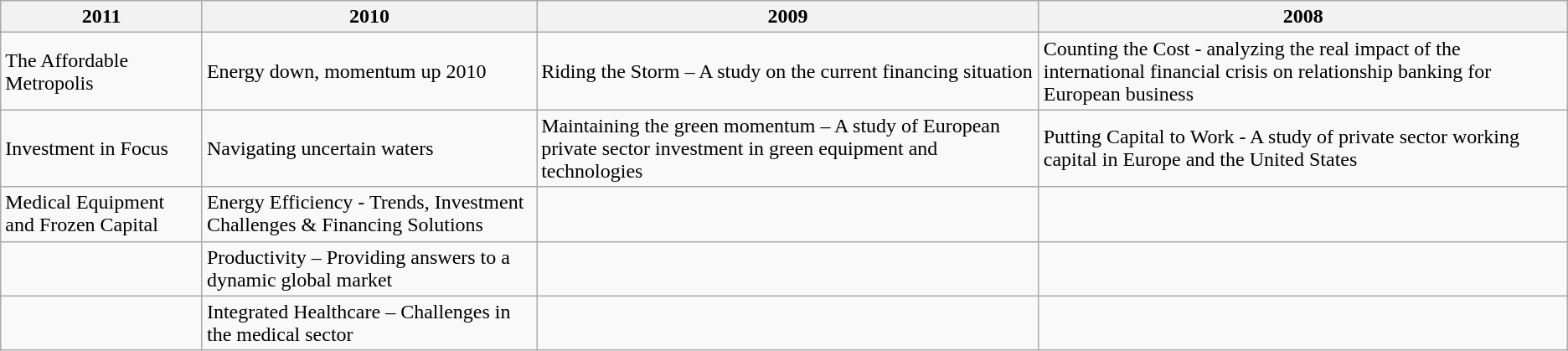<table class="wikitable">
<tr>
<th>2011</th>
<th>2010</th>
<th>2009</th>
<th>2008</th>
</tr>
<tr>
<td>The Affordable Metropolis</td>
<td>Energy down, momentum up 2010</td>
<td>Riding the Storm – A study on the current financing situation</td>
<td>Counting the Cost - analyzing the real impact of the international financial crisis on relationship banking for European business</td>
</tr>
<tr>
<td>Investment in Focus</td>
<td>Navigating uncertain waters</td>
<td>Maintaining the green momentum – A study of European private sector investment in green equipment and technologies</td>
<td>Putting Capital to Work - A study of private sector working capital in Europe and the United States</td>
</tr>
<tr>
<td>Medical Equipment and Frozen Capital</td>
<td>Energy Efficiency - Trends, Investment Challenges & Financing Solutions</td>
<td></td>
<td></td>
</tr>
<tr>
<td></td>
<td>Productivity – Providing answers to a dynamic global market</td>
<td></td>
<td></td>
</tr>
<tr>
<td></td>
<td>Integrated Healthcare – Challenges in the medical sector</td>
<td></td>
<td></td>
</tr>
</table>
